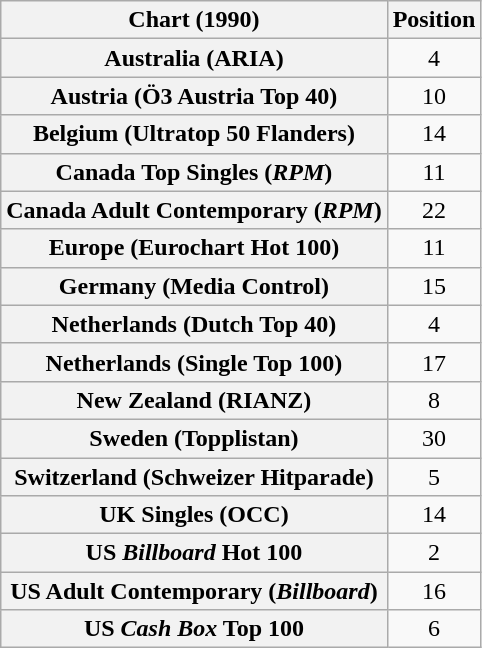<table class="wikitable sortable plainrowheaders" style="text-align:center">
<tr>
<th>Chart (1990)</th>
<th>Position</th>
</tr>
<tr>
<th scope="row">Australia (ARIA)</th>
<td>4</td>
</tr>
<tr>
<th scope="row">Austria (Ö3 Austria Top 40)</th>
<td>10</td>
</tr>
<tr>
<th scope="row">Belgium (Ultratop 50 Flanders)</th>
<td>14</td>
</tr>
<tr>
<th scope="row">Canada Top Singles (<em>RPM</em>)</th>
<td>11</td>
</tr>
<tr>
<th scope="row">Canada Adult Contemporary (<em>RPM</em>)</th>
<td>22</td>
</tr>
<tr>
<th scope="row">Europe (Eurochart Hot 100)</th>
<td>11</td>
</tr>
<tr>
<th scope="row">Germany (Media Control)</th>
<td>15</td>
</tr>
<tr>
<th scope="row">Netherlands (Dutch Top 40)</th>
<td>4</td>
</tr>
<tr>
<th scope="row">Netherlands (Single Top 100)</th>
<td>17</td>
</tr>
<tr>
<th scope="row">New Zealand (RIANZ)</th>
<td>8</td>
</tr>
<tr>
<th scope="row">Sweden (Topplistan)</th>
<td>30</td>
</tr>
<tr>
<th scope="row">Switzerland (Schweizer Hitparade)</th>
<td>5</td>
</tr>
<tr>
<th scope="row">UK Singles (OCC)</th>
<td>14</td>
</tr>
<tr>
<th scope="row">US <em>Billboard</em> Hot 100</th>
<td>2</td>
</tr>
<tr>
<th scope="row">US Adult Contemporary (<em>Billboard</em>)</th>
<td>16</td>
</tr>
<tr>
<th scope="row">US <em>Cash Box</em> Top 100</th>
<td>6</td>
</tr>
</table>
